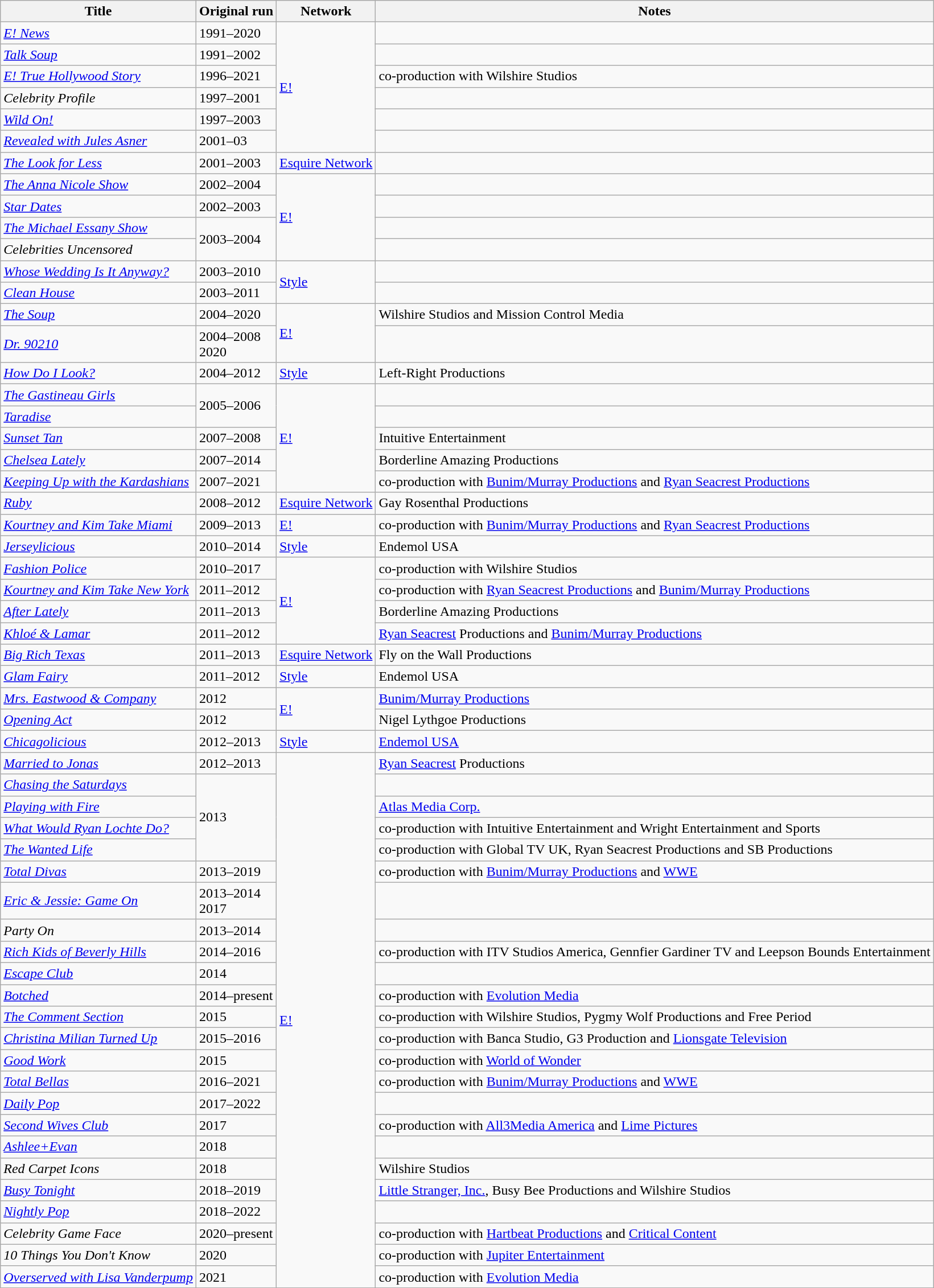<table class="wikitable sortable">
<tr>
<th>Title</th>
<th>Original run</th>
<th>Network</th>
<th>Notes</th>
</tr>
<tr>
<td><em><a href='#'>E! News</a></em></td>
<td>1991–2020</td>
<td rowspan="6"><a href='#'>E!</a></td>
<td></td>
</tr>
<tr>
<td><em><a href='#'>Talk Soup</a></em></td>
<td>1991–2002</td>
<td></td>
</tr>
<tr>
<td><em><a href='#'>E! True Hollywood Story</a></em></td>
<td>1996–2021</td>
<td>co-production with Wilshire Studios</td>
</tr>
<tr>
<td><em>Celebrity Profile</em></td>
<td>1997–2001</td>
<td></td>
</tr>
<tr>
<td><em><a href='#'>Wild On!</a></em></td>
<td>1997–2003</td>
<td></td>
</tr>
<tr>
<td><em><a href='#'>Revealed with Jules Asner</a></em></td>
<td>2001–03</td>
<td></td>
</tr>
<tr>
<td><em><a href='#'>The Look for Less</a></em></td>
<td>2001–2003</td>
<td><a href='#'>Esquire Network</a></td>
<td></td>
</tr>
<tr>
<td><em><a href='#'>The Anna Nicole Show</a></em></td>
<td>2002–2004</td>
<td rowspan="4"><a href='#'>E!</a></td>
<td></td>
</tr>
<tr>
<td><em><a href='#'>Star Dates</a></em></td>
<td>2002–2003</td>
<td></td>
</tr>
<tr>
<td><em><a href='#'>The Michael Essany Show</a></em></td>
<td rowspan="2">2003–2004</td>
<td></td>
</tr>
<tr>
<td><em>Celebrities Uncensored</em></td>
<td></td>
</tr>
<tr>
<td><em><a href='#'>Whose Wedding Is It Anyway?</a></em></td>
<td>2003–2010</td>
<td rowspan="2"><a href='#'>Style</a></td>
<td></td>
</tr>
<tr>
<td><em><a href='#'>Clean House</a></em></td>
<td>2003–2011</td>
<td></td>
</tr>
<tr>
<td><em><a href='#'>The Soup</a></em></td>
<td>2004–2020</td>
<td rowspan="2"><a href='#'>E!</a></td>
<td>Wilshire Studios and Mission Control Media</td>
</tr>
<tr>
<td><em><a href='#'>Dr. 90210</a></em></td>
<td>2004–2008<br>2020</td>
<td></td>
</tr>
<tr>
<td><em><a href='#'>How Do I Look?</a></em></td>
<td>2004–2012</td>
<td><a href='#'>Style</a></td>
<td>Left-Right Productions</td>
</tr>
<tr>
<td><em><a href='#'>The Gastineau Girls</a></em></td>
<td rowspan="2">2005–2006</td>
<td rowspan="5"><a href='#'>E!</a></td>
<td></td>
</tr>
<tr>
<td><em><a href='#'>Taradise</a></em></td>
<td></td>
</tr>
<tr>
<td><em><a href='#'>Sunset Tan</a></em></td>
<td>2007–2008</td>
<td>Intuitive Entertainment</td>
</tr>
<tr>
<td><em><a href='#'>Chelsea Lately</a></em></td>
<td>2007–2014</td>
<td>Borderline Amazing Productions</td>
</tr>
<tr>
<td><em><a href='#'>Keeping Up with the Kardashians</a></em></td>
<td>2007–2021</td>
<td>co-production with <a href='#'>Bunim/Murray Productions</a> and <a href='#'>Ryan Seacrest Productions</a></td>
</tr>
<tr>
<td><em><a href='#'>Ruby</a></em></td>
<td>2008–2012</td>
<td><a href='#'>Esquire Network</a></td>
<td>Gay Rosenthal Productions</td>
</tr>
<tr>
<td><em><a href='#'>Kourtney and Kim Take Miami</a></em></td>
<td>2009–2013</td>
<td><a href='#'>E!</a></td>
<td>co-production with <a href='#'>Bunim/Murray Productions</a> and <a href='#'>Ryan Seacrest Productions</a></td>
</tr>
<tr>
<td><em><a href='#'>Jerseylicious</a></em></td>
<td>2010–2014</td>
<td><a href='#'>Style</a></td>
<td>Endemol USA</td>
</tr>
<tr>
<td><em><a href='#'>Fashion Police</a></em></td>
<td>2010–2017</td>
<td rowspan="4"><a href='#'>E!</a></td>
<td>co-production with Wilshire Studios</td>
</tr>
<tr>
<td><em><a href='#'>Kourtney and Kim Take New York</a></em></td>
<td>2011–2012</td>
<td>co-production with <a href='#'>Ryan Seacrest Productions</a> and <a href='#'>Bunim/Murray Productions</a></td>
</tr>
<tr>
<td><em><a href='#'>After Lately</a></em></td>
<td>2011–2013</td>
<td>Borderline Amazing Productions</td>
</tr>
<tr>
<td><em><a href='#'>Khloé & Lamar</a></em></td>
<td>2011–2012</td>
<td><a href='#'>Ryan Seacrest</a> Productions and <a href='#'>Bunim/Murray Productions</a></td>
</tr>
<tr>
<td><em><a href='#'>Big Rich Texas</a></em></td>
<td>2011–2013</td>
<td><a href='#'>Esquire Network</a></td>
<td>Fly on the Wall Productions</td>
</tr>
<tr>
<td><em><a href='#'>Glam Fairy</a></em></td>
<td>2011–2012</td>
<td><a href='#'>Style</a></td>
<td>Endemol USA</td>
</tr>
<tr>
<td><em><a href='#'>Mrs. Eastwood & Company</a></em></td>
<td>2012</td>
<td rowspan="2"><a href='#'>E!</a></td>
<td><a href='#'>Bunim/Murray Productions</a></td>
</tr>
<tr>
<td><em><a href='#'>Opening Act</a></em></td>
<td>2012</td>
<td>Nigel Lythgoe Productions</td>
</tr>
<tr>
<td><em><a href='#'>Chicagolicious</a></em></td>
<td>2012–2013</td>
<td><a href='#'>Style</a></td>
<td><a href='#'>Endemol USA</a></td>
</tr>
<tr>
<td><em><a href='#'>Married to Jonas</a></em></td>
<td>2012–2013</td>
<td rowspan="24"><a href='#'>E!</a></td>
<td><a href='#'>Ryan Seacrest</a> Productions</td>
</tr>
<tr>
<td><em><a href='#'>Chasing the Saturdays</a></em></td>
<td rowspan="4">2013</td>
<td></td>
</tr>
<tr>
<td><em><a href='#'>Playing with Fire</a></em></td>
<td><a href='#'>Atlas Media Corp.</a></td>
</tr>
<tr>
<td><em><a href='#'>What Would Ryan Lochte Do?</a></em></td>
<td>co-production with Intuitive Entertainment and Wright Entertainment and Sports</td>
</tr>
<tr>
<td><em><a href='#'>The Wanted Life</a></em></td>
<td>co-production with Global TV UK, Ryan Seacrest Productions and SB Productions</td>
</tr>
<tr>
<td><em><a href='#'>Total Divas</a></em></td>
<td>2013–2019</td>
<td>co-production with <a href='#'>Bunim/Murray Productions</a> and <a href='#'>WWE</a></td>
</tr>
<tr>
<td><em><a href='#'>Eric & Jessie: Game On</a></em></td>
<td>2013–2014<br>2017</td>
<td></td>
</tr>
<tr>
<td><em>Party On</em></td>
<td>2013–2014</td>
<td></td>
</tr>
<tr>
<td><em><a href='#'>Rich Kids of Beverly Hills</a></em></td>
<td>2014–2016</td>
<td>co-production with ITV Studios America, Gennfier Gardiner TV and Leepson Bounds Entertainment</td>
</tr>
<tr>
<td><em><a href='#'>Escape Club</a></em></td>
<td>2014</td>
<td></td>
</tr>
<tr>
<td><em><a href='#'>Botched</a></em></td>
<td>2014–present</td>
<td>co-production with <a href='#'>Evolution Media</a></td>
</tr>
<tr>
<td><em><a href='#'>The Comment Section</a></em></td>
<td>2015</td>
<td>co-production with Wilshire Studios, Pygmy Wolf Productions and Free Period</td>
</tr>
<tr>
<td><em><a href='#'>Christina Milian Turned Up</a></em></td>
<td>2015–2016</td>
<td>co-production with Banca Studio, G3 Production and <a href='#'>Lionsgate Television</a></td>
</tr>
<tr>
<td><em><a href='#'>Good Work</a></em></td>
<td>2015</td>
<td>co-production with <a href='#'>World of Wonder</a></td>
</tr>
<tr>
<td><em><a href='#'>Total Bellas</a></em></td>
<td>2016–2021</td>
<td>co-production with <a href='#'>Bunim/Murray Productions</a> and <a href='#'>WWE</a></td>
</tr>
<tr>
<td><em><a href='#'>Daily Pop</a></em></td>
<td>2017–2022</td>
<td></td>
</tr>
<tr>
<td><em><a href='#'>Second Wives Club</a></em></td>
<td>2017</td>
<td>co-production with <a href='#'>All3Media America</a> and <a href='#'>Lime Pictures</a></td>
</tr>
<tr>
<td><em><a href='#'>Ashlee+Evan</a></em></td>
<td>2018</td>
<td></td>
</tr>
<tr>
<td><em>Red Carpet Icons</em></td>
<td>2018</td>
<td>Wilshire Studios</td>
</tr>
<tr>
<td><em><a href='#'>Busy Tonight</a></em></td>
<td>2018–2019</td>
<td><a href='#'>Little Stranger, Inc.</a>, Busy Bee Productions and Wilshire Studios</td>
</tr>
<tr>
<td><em><a href='#'>Nightly Pop</a></em></td>
<td>2018–2022</td>
<td></td>
</tr>
<tr>
<td><em>Celebrity Game Face</em></td>
<td>2020–present</td>
<td>co-production with <a href='#'>Hartbeat Productions</a> and <a href='#'>Critical Content</a></td>
</tr>
<tr>
<td><em>10 Things You Don't Know</em></td>
<td>2020</td>
<td>co-production with <a href='#'>Jupiter Entertainment</a></td>
</tr>
<tr>
<td><em><a href='#'>Overserved with Lisa Vanderpump</a></em></td>
<td>2021</td>
<td>co-production with <a href='#'>Evolution Media</a></td>
</tr>
</table>
